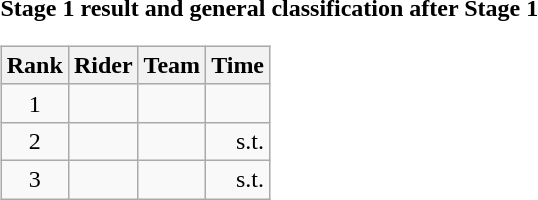<table>
<tr>
<td><strong>Stage 1 result and general classification after Stage 1</strong><br><table class="wikitable">
<tr>
<th scope="col">Rank</th>
<th scope="col">Rider</th>
<th scope="col">Team</th>
<th scope="col">Time</th>
</tr>
<tr>
<td style="text-align:center;">1</td>
<td></td>
<td></td>
<td style="text-align:right;"></td>
</tr>
<tr>
<td style="text-align:center;">2</td>
<td></td>
<td></td>
<td style="text-align:right;">s.t.</td>
</tr>
<tr>
<td style="text-align:center;">3</td>
<td></td>
<td></td>
<td style="text-align:right;">s.t.</td>
</tr>
</table>
</td>
</tr>
</table>
